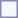<table style="border:1px solid #8888aa; background-color:#f7f8ff; padding:5px; font-size:95%; margin: 0px 12px 12px 0px;">
</table>
